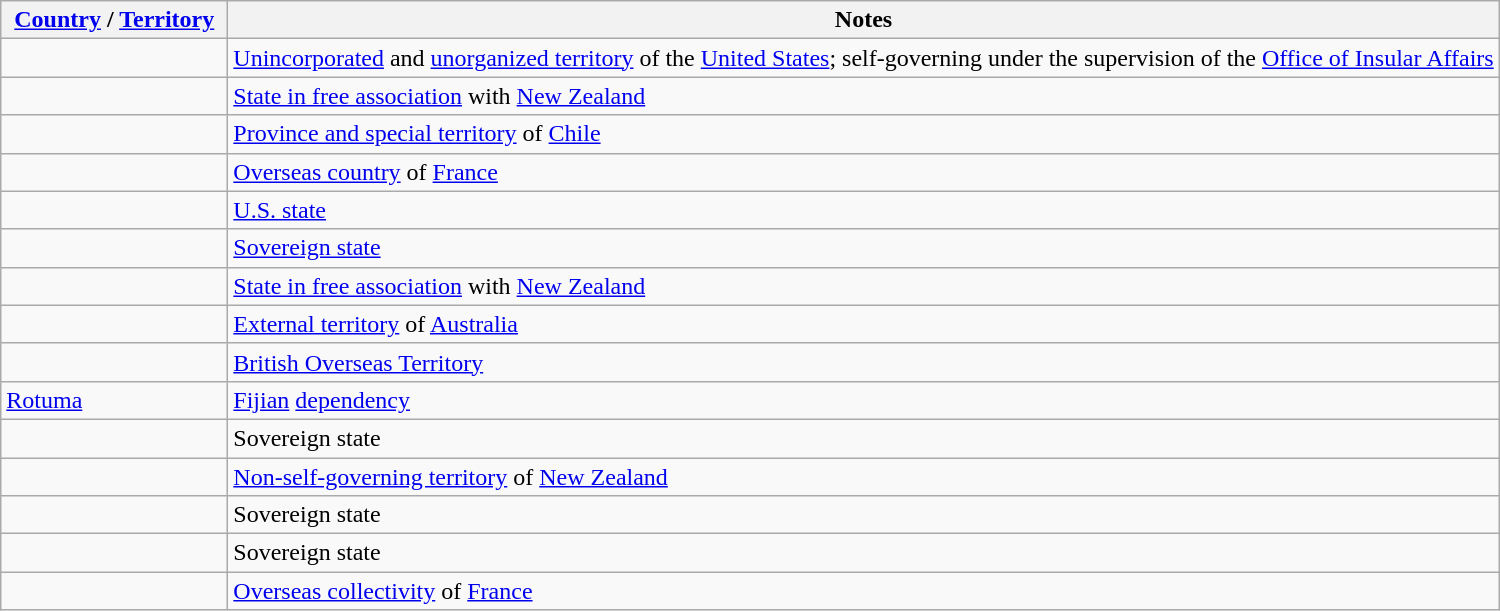<table class="wikitable sortable">
<tr>
<th style=width:9em><a href='#'>Country</a> / <a href='#'>Territory</a></th>
<th>Notes</th>
</tr>
<tr>
<td></td>
<td><a href='#'>Unincorporated</a> and <a href='#'>unorganized territory</a> of the <a href='#'>United States</a>; self-governing under the supervision of the <a href='#'>Office of Insular Affairs</a></td>
</tr>
<tr>
<td></td>
<td><a href='#'>State in free association</a> with <a href='#'>New Zealand</a></td>
</tr>
<tr>
<td></td>
<td><a href='#'>Province and special territory</a> of <a href='#'>Chile</a></td>
</tr>
<tr>
<td></td>
<td><a href='#'>Overseas country</a> of <a href='#'>France</a></td>
</tr>
<tr>
<td></td>
<td><a href='#'>U.S. state</a></td>
</tr>
<tr>
<td></td>
<td><a href='#'>Sovereign state</a></td>
</tr>
<tr>
<td></td>
<td><a href='#'>State in free association</a> with <a href='#'>New Zealand</a></td>
</tr>
<tr>
<td></td>
<td><a href='#'>External territory</a> of <a href='#'>Australia</a></td>
</tr>
<tr>
<td></td>
<td><a href='#'>British Overseas Territory</a></td>
</tr>
<tr>
<td> <a href='#'>Rotuma</a></td>
<td><a href='#'>Fijian</a> <a href='#'>dependency</a></td>
</tr>
<tr>
<td></td>
<td>Sovereign state</td>
</tr>
<tr>
<td></td>
<td><a href='#'>Non-self-governing territory</a> of <a href='#'>New Zealand</a></td>
</tr>
<tr>
<td></td>
<td>Sovereign state</td>
</tr>
<tr>
<td></td>
<td>Sovereign state</td>
</tr>
<tr>
<td></td>
<td><a href='#'>Overseas collectivity</a> of <a href='#'>France</a></td>
</tr>
</table>
